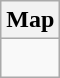<table class="wikitable">
<tr>
<th>Map</th>
</tr>
<tr>
<td align="center"><div><br> 














</div></td>
</tr>
</table>
